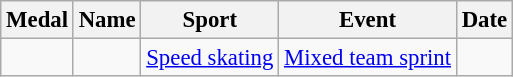<table class="wikitable sortable" style="font-size: 95%">
<tr>
<th>Medal</th>
<th>Name</th>
<th>Sport</th>
<th>Event</th>
<th>Date</th>
</tr>
<tr>
<td></td>
<td></td>
<td><a href='#'>Speed skating</a></td>
<td><a href='#'>Mixed team sprint</a></td>
<td></td>
</tr>
</table>
